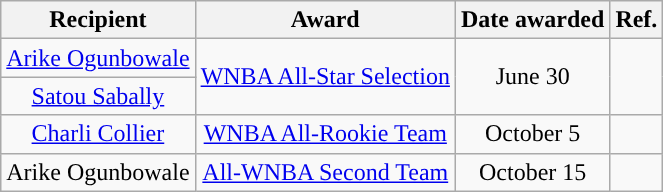<table class="wikitable sortable sortable" style="text-align: center">
<tr>
<th>Recipient</th>
<th>Award</th>
<th>Date awarded</th>
<th>Ref.</th>
</tr>
<tr>
<td><a href='#'>Arike Ogunbowale</a></td>
<td rowspan=2><a href='#'>WNBA All-Star Selection</a></td>
<td rowspan=2>June 30</td>
<td rowspan=2></td>
</tr>
<tr>
<td><a href='#'>Satou Sabally</a></td>
</tr>
<tr>
<td><a href='#'>Charli Collier</a></td>
<td><a href='#'>WNBA All-Rookie Team</a></td>
<td>October 5</td>
<td></td>
</tr>
<tr>
<td>Arike Ogunbowale</td>
<td><a href='#'>All-WNBA Second Team</a></td>
<td>October 15</td>
<td></td>
</tr>
</table>
